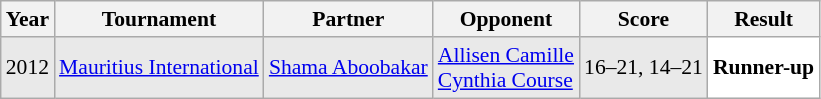<table class="sortable wikitable" style="font-size: 90%;">
<tr>
<th>Year</th>
<th>Tournament</th>
<th>Partner</th>
<th>Opponent</th>
<th>Score</th>
<th>Result</th>
</tr>
<tr style="background:#E9E9E9">
<td align="center">2012</td>
<td align="left"><a href='#'>Mauritius International</a></td>
<td align="left"> <a href='#'>Shama Aboobakar</a></td>
<td align="left"> <a href='#'>Allisen Camille</a> <br>  <a href='#'>Cynthia Course</a></td>
<td align="left">16–21, 14–21</td>
<td style="text-align:left; background:white"> <strong>Runner-up</strong></td>
</tr>
</table>
